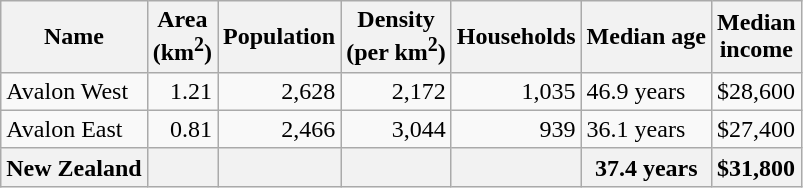<table class="wikitable">
<tr>
<th>Name</th>
<th>Area<br>(km<sup>2</sup>)</th>
<th>Population</th>
<th>Density<br>(per km<sup>2</sup>)</th>
<th>Households</th>
<th>Median age</th>
<th>Median<br>income</th>
</tr>
<tr>
<td>Avalon West</td>
<td style="text-align:right;">1.21</td>
<td style="text-align:right;">2,628</td>
<td style="text-align:right;">2,172</td>
<td style="text-align:right;">1,035</td>
<td>46.9 years</td>
<td>$28,600</td>
</tr>
<tr>
<td>Avalon East</td>
<td style="text-align:right;">0.81</td>
<td style="text-align:right;">2,466</td>
<td style="text-align:right;">3,044</td>
<td style="text-align:right;">939</td>
<td>36.1 years</td>
<td>$27,400</td>
</tr>
<tr>
<th>New Zealand</th>
<th></th>
<th></th>
<th></th>
<th></th>
<th>37.4 years</th>
<th style="text-align:left;">$31,800</th>
</tr>
</table>
